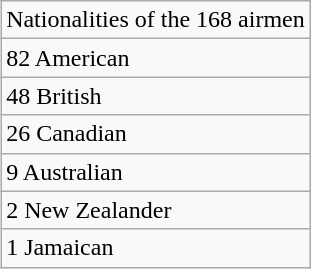<table class="wikitable" align="right">
<tr>
<td>Nationalities of the 168 airmen</td>
</tr>
<tr>
<td> 82 American</td>
</tr>
<tr>
<td> 48 British</td>
</tr>
<tr>
<td> 26 Canadian</td>
</tr>
<tr>
<td> 9 Australian</td>
</tr>
<tr>
<td> 2 New Zealander</td>
</tr>
<tr>
<td> 1 Jamaican</td>
</tr>
</table>
